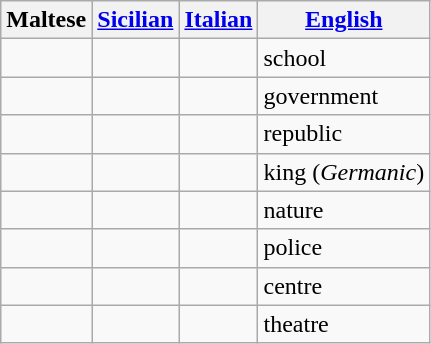<table class="wikitable">
<tr>
<th>Maltese</th>
<th><a href='#'>Sicilian</a></th>
<th><a href='#'>Italian</a></th>
<th><a href='#'>English</a></th>
</tr>
<tr>
<td></td>
<td></td>
<td></td>
<td>school</td>
</tr>
<tr>
<td></td>
<td></td>
<td></td>
<td>government</td>
</tr>
<tr>
<td></td>
<td></td>
<td></td>
<td>republic</td>
</tr>
<tr>
<td></td>
<td></td>
<td></td>
<td>king (<em>Germanic</em>)</td>
</tr>
<tr>
<td></td>
<td></td>
<td></td>
<td>nature</td>
</tr>
<tr>
<td></td>
<td></td>
<td></td>
<td>police</td>
</tr>
<tr>
<td></td>
<td></td>
<td></td>
<td>centre</td>
</tr>
<tr>
<td></td>
<td></td>
<td></td>
<td>theatre</td>
</tr>
</table>
